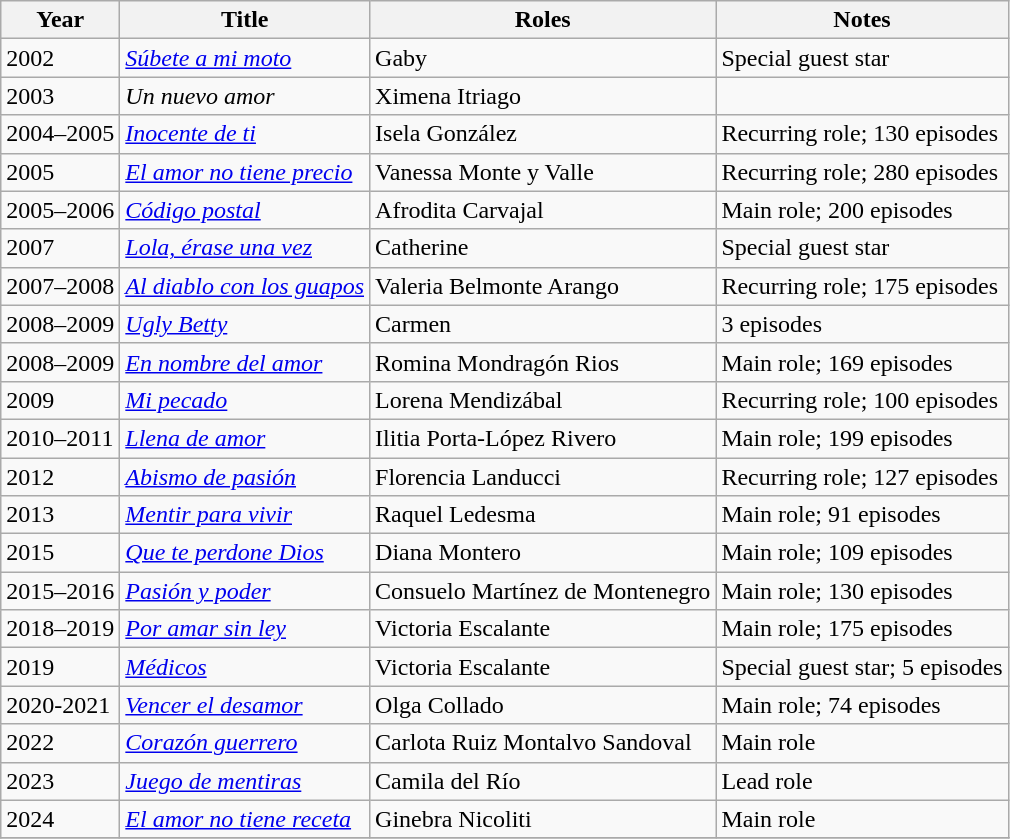<table class="wikitable sortable">
<tr>
<th>Year</th>
<th>Title</th>
<th>Roles</th>
<th>Notes</th>
</tr>
<tr>
<td>2002</td>
<td><em><a href='#'>Súbete a mi moto</a></em></td>
<td>Gaby</td>
<td>Special guest star</td>
</tr>
<tr>
<td>2003</td>
<td><em>Un nuevo amor</em></td>
<td>Ximena Itriago</td>
<td></td>
</tr>
<tr>
<td>2004–2005</td>
<td><em><a href='#'>Inocente de ti</a></em></td>
<td>Isela González</td>
<td>Recurring role; 130 episodes</td>
</tr>
<tr>
<td>2005</td>
<td><em><a href='#'>El amor no tiene precio</a></em></td>
<td>Vanessa Monte y Valle</td>
<td>Recurring role; 280 episodes</td>
</tr>
<tr>
<td>2005–2006</td>
<td><em><a href='#'>Código postal</a></em></td>
<td>Afrodita Carvajal</td>
<td>Main role; 200 episodes</td>
</tr>
<tr>
<td>2007</td>
<td><em><a href='#'>Lola, érase una vez</a></em></td>
<td>Catherine</td>
<td>Special guest star</td>
</tr>
<tr>
<td>2007–2008</td>
<td><em><a href='#'>Al diablo con los guapos</a></em></td>
<td>Valeria Belmonte Arango</td>
<td>Recurring role; 175 episodes</td>
</tr>
<tr>
<td>2008–2009</td>
<td><em><a href='#'>Ugly Betty</a></em></td>
<td>Carmen</td>
<td>3 episodes</td>
</tr>
<tr>
<td>2008–2009</td>
<td><em><a href='#'>En nombre del amor</a></em></td>
<td>Romina Mondragón Rios</td>
<td>Main role; 169 episodes</td>
</tr>
<tr>
<td>2009</td>
<td><em><a href='#'>Mi pecado</a></em></td>
<td>Lorena Mendizábal</td>
<td>Recurring role; 100 episodes</td>
</tr>
<tr>
<td>2010–2011</td>
<td><em><a href='#'>Llena de amor</a></em></td>
<td>Ilitia Porta-López Rivero</td>
<td>Main role; 199 episodes</td>
</tr>
<tr>
<td>2012</td>
<td><em><a href='#'>Abismo de pasión</a></em></td>
<td>Florencia Landucci</td>
<td>Recurring role; 127 episodes</td>
</tr>
<tr>
<td>2013</td>
<td><em><a href='#'>Mentir para vivir</a></em></td>
<td>Raquel Ledesma</td>
<td>Main role; 91 episodes</td>
</tr>
<tr>
<td>2015</td>
<td><em><a href='#'>Que te perdone Dios</a></em></td>
<td>Diana Montero</td>
<td>Main role; 109 episodes</td>
</tr>
<tr>
<td>2015–2016</td>
<td><em><a href='#'>Pasión y poder</a></em></td>
<td>Consuelo Martínez de Montenegro</td>
<td>Main role; 130 episodes</td>
</tr>
<tr>
<td>2018–2019</td>
<td><em><a href='#'>Por amar sin ley</a></em></td>
<td>Victoria Escalante</td>
<td>Main role; 175 episodes</td>
</tr>
<tr>
<td>2019</td>
<td><em><a href='#'>Médicos</a></em></td>
<td>Victoria Escalante</td>
<td>Special guest star; 5 episodes</td>
</tr>
<tr>
<td>2020-2021</td>
<td><em><a href='#'>Vencer el desamor</a></em></td>
<td>Olga Collado</td>
<td>Main role; 74 episodes</td>
</tr>
<tr>
<td>2022</td>
<td><em><a href='#'>Corazón guerrero</a></em></td>
<td>Carlota Ruiz Montalvo Sandoval</td>
<td>Main role</td>
</tr>
<tr>
<td>2023</td>
<td><em><a href='#'>Juego de mentiras</a></em></td>
<td>Camila del Río</td>
<td>Lead role</td>
</tr>
<tr>
<td>2024</td>
<td><em><a href='#'>El amor no tiene receta</a></em></td>
<td>Ginebra Nicoliti</td>
<td>Main role</td>
</tr>
<tr>
</tr>
</table>
